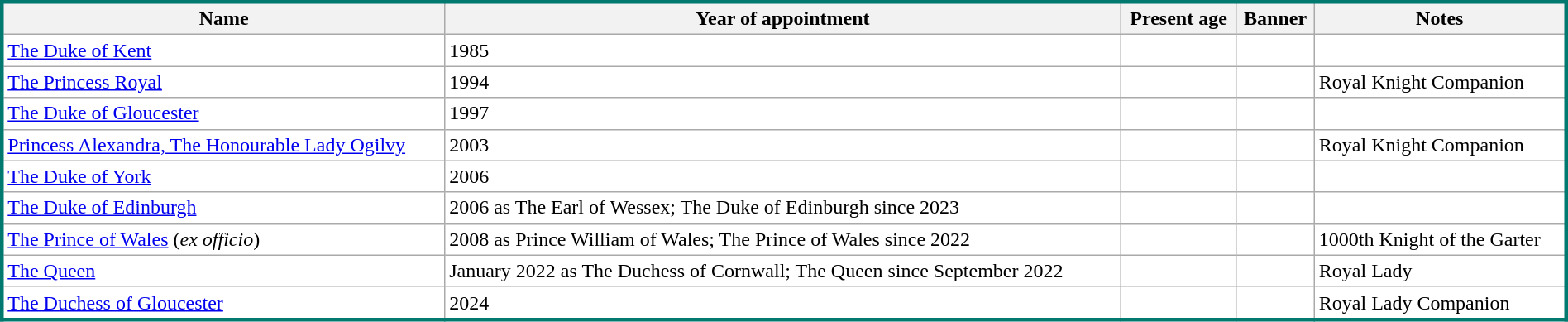<table class="wikitable" style="width:100%; background:white; border:#01796f solid;">
<tr>
<th>Name</th>
<th>Year of appointment</th>
<th>Present age</th>
<th>Banner</th>
<th>Notes</th>
</tr>
<tr>
<td><a href='#'>The Duke of Kent</a> </td>
<td>1985</td>
<td></td>
<td></td>
<td></td>
</tr>
<tr>
<td><a href='#'>The Princess Royal</a> </td>
<td>1994</td>
<td></td>
<td></td>
<td>Royal Knight Companion</td>
</tr>
<tr>
<td><a href='#'>The Duke of Gloucester</a> </td>
<td>1997</td>
<td></td>
<td></td>
<td></td>
</tr>
<tr>
<td><a href='#'>Princess Alexandra, The Honourable Lady Ogilvy</a> </td>
<td>2003</td>
<td></td>
<td></td>
<td>Royal Knight Companion</td>
</tr>
<tr>
<td><a href='#'>The Duke of York</a> </td>
<td>2006</td>
<td></td>
<td></td>
<td></td>
</tr>
<tr>
<td><a href='#'>The Duke of Edinburgh</a> </td>
<td>2006 as The Earl of Wessex; The Duke of Edinburgh since 2023</td>
<td></td>
<td></td>
<td></td>
</tr>
<tr>
<td><a href='#'>The Prince of Wales</a>  (<em>ex officio</em>)</td>
<td>2008 as Prince William of Wales; The Prince of Wales since 2022</td>
<td></td>
<td></td>
<td>1000th Knight of the Garter</td>
</tr>
<tr>
<td><a href='#'>The Queen</a> </td>
<td>January 2022 as The Duchess of Cornwall; The Queen since September 2022</td>
<td></td>
<td></td>
<td>Royal Lady</td>
</tr>
<tr>
<td><a href='#'>The Duchess of Gloucester</a> </td>
<td>2024</td>
<td></td>
<td></td>
<td>Royal Lady Companion</td>
</tr>
</table>
